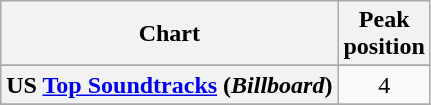<table class="wikitable sortable plainrowheaders">
<tr>
<th scope="col">Chart</th>
<th scope="col">Peak<br> position</th>
</tr>
<tr>
</tr>
<tr>
</tr>
<tr>
</tr>
<tr>
<th scope="row">US <a href='#'>Top Soundtracks</a> (<em>Billboard</em>)</th>
<td style="text-align:center">4</td>
</tr>
<tr>
</tr>
</table>
